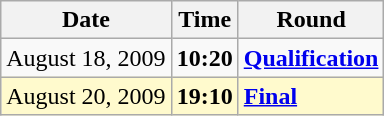<table class="wikitable">
<tr>
<th>Date</th>
<th>Time</th>
<th>Round</th>
</tr>
<tr>
<td>August 18, 2009</td>
<td><strong>10:20</strong></td>
<td><strong><a href='#'>Qualification</a></strong></td>
</tr>
<tr style=background:lemonchiffon>
<td>August 20, 2009</td>
<td><strong>19:10</strong></td>
<td><strong><a href='#'>Final</a></strong></td>
</tr>
</table>
